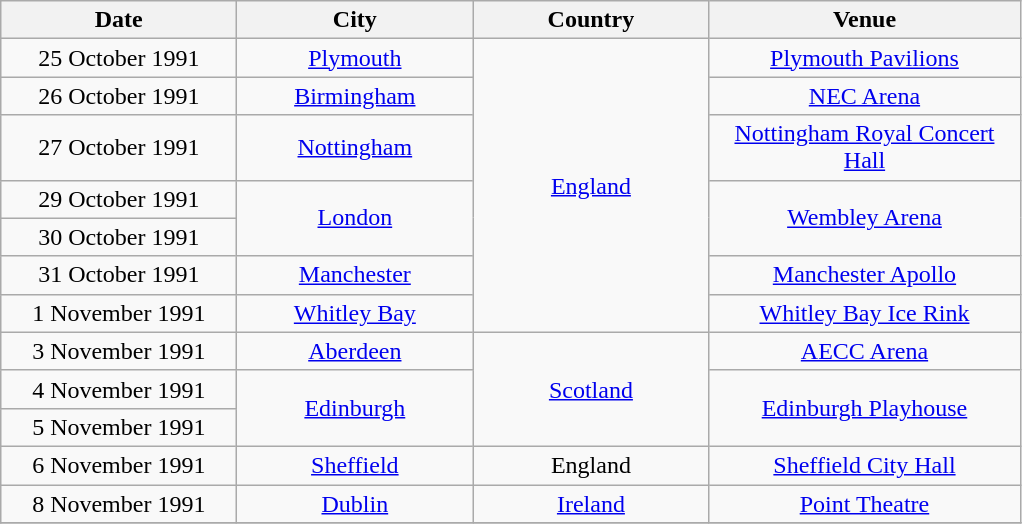<table class="wikitable" style="text-align:center;">
<tr>
<th width="150">Date</th>
<th width="150">City</th>
<th width="150">Country</th>
<th width="200">Venue</th>
</tr>
<tr>
<td>25 October 1991</td>
<td><a href='#'>Plymouth</a></td>
<td rowspan="7"><a href='#'>England</a></td>
<td><a href='#'>Plymouth Pavilions</a></td>
</tr>
<tr>
<td>26 October 1991</td>
<td><a href='#'>Birmingham</a></td>
<td><a href='#'>NEC Arena</a></td>
</tr>
<tr>
<td>27 October 1991</td>
<td><a href='#'>Nottingham</a></td>
<td><a href='#'>Nottingham Royal Concert Hall</a></td>
</tr>
<tr>
<td>29 October 1991</td>
<td rowspan="2"><a href='#'>London</a></td>
<td rowspan="2"><a href='#'>Wembley Arena</a></td>
</tr>
<tr>
<td>30 October 1991</td>
</tr>
<tr>
<td>31 October 1991</td>
<td><a href='#'>Manchester</a></td>
<td><a href='#'>Manchester Apollo</a></td>
</tr>
<tr>
<td>1 November 1991</td>
<td><a href='#'>Whitley Bay</a></td>
<td><a href='#'>Whitley Bay Ice Rink</a></td>
</tr>
<tr>
<td>3 November 1991</td>
<td><a href='#'>Aberdeen</a></td>
<td rowspan="3"><a href='#'>Scotland</a></td>
<td><a href='#'>AECC Arena</a></td>
</tr>
<tr>
<td>4 November 1991</td>
<td rowspan="2"><a href='#'>Edinburgh</a></td>
<td rowspan="2"><a href='#'>Edinburgh Playhouse</a></td>
</tr>
<tr>
<td>5 November 1991</td>
</tr>
<tr>
<td>6 November 1991</td>
<td><a href='#'>Sheffield</a></td>
<td>England</td>
<td><a href='#'>Sheffield City Hall</a></td>
</tr>
<tr>
<td>8 November 1991</td>
<td><a href='#'>Dublin</a></td>
<td><a href='#'>Ireland</a></td>
<td><a href='#'>Point Theatre</a></td>
</tr>
<tr>
</tr>
</table>
